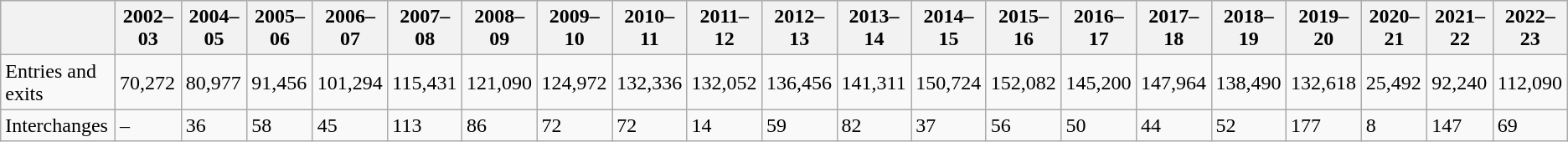<table class="wikitable">
<tr>
<th></th>
<th>2002–03</th>
<th>2004–05</th>
<th>2005–06</th>
<th>2006–07</th>
<th>2007–08</th>
<th>2008–09</th>
<th>2009–10</th>
<th>2010–11</th>
<th>2011–12</th>
<th>2012–13</th>
<th>2013–14</th>
<th>2014–15</th>
<th>2015–16</th>
<th>2016–17</th>
<th>2017–18</th>
<th>2018–19</th>
<th>2019–20</th>
<th>2020–21</th>
<th>2021–22</th>
<th>2022–23</th>
</tr>
<tr>
<td>Entries and exits</td>
<td>70,272</td>
<td>80,977</td>
<td>91,456</td>
<td>101,294</td>
<td>115,431</td>
<td>121,090</td>
<td>124,972</td>
<td>132,336</td>
<td>132,052</td>
<td>136,456</td>
<td>141,311</td>
<td>150,724</td>
<td>152,082</td>
<td>145,200</td>
<td>147,964</td>
<td>138,490</td>
<td>132,618</td>
<td>25,492</td>
<td>92,240</td>
<td>112,090</td>
</tr>
<tr>
<td>Interchanges</td>
<td>–</td>
<td>36</td>
<td>58</td>
<td>45</td>
<td>113</td>
<td>86</td>
<td>72</td>
<td>72</td>
<td>14</td>
<td>59</td>
<td>82</td>
<td>37</td>
<td>56</td>
<td>50</td>
<td>44</td>
<td>52</td>
<td>177</td>
<td>8</td>
<td>147</td>
<td>69</td>
</tr>
</table>
